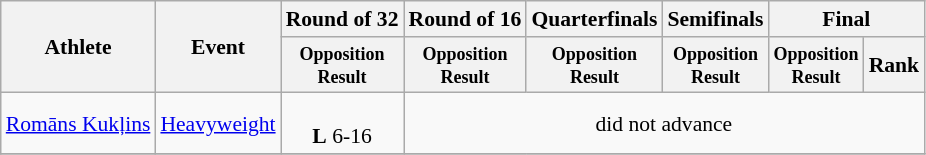<table class=wikitable style="font-size:90%">
<tr>
<th rowspan="2">Athlete</th>
<th rowspan="2">Event</th>
<th>Round of 32</th>
<th>Round of 16</th>
<th>Quarterfinals</th>
<th>Semifinals</th>
<th colspan="2">Final</th>
</tr>
<tr>
<th style="line-height:1em"><small>Opposition<br>Result</small></th>
<th style="line-height:1em"><small>Opposition<br>Result</small></th>
<th style="line-height:1em"><small>Opposition<br>Result</small></th>
<th style="line-height:1em"><small>Opposition<br>Result</small></th>
<th style="line-height:1em"><small>Opposition<br>Result</small></th>
<th>Rank</th>
</tr>
<tr>
<td><a href='#'>Romāns Kukļins</a></td>
<td><a href='#'>Heavyweight</a></td>
<td align="center"><br><strong>L</strong> 6-16</td>
<td align="center" colspan="5">did not advance</td>
</tr>
<tr>
</tr>
</table>
